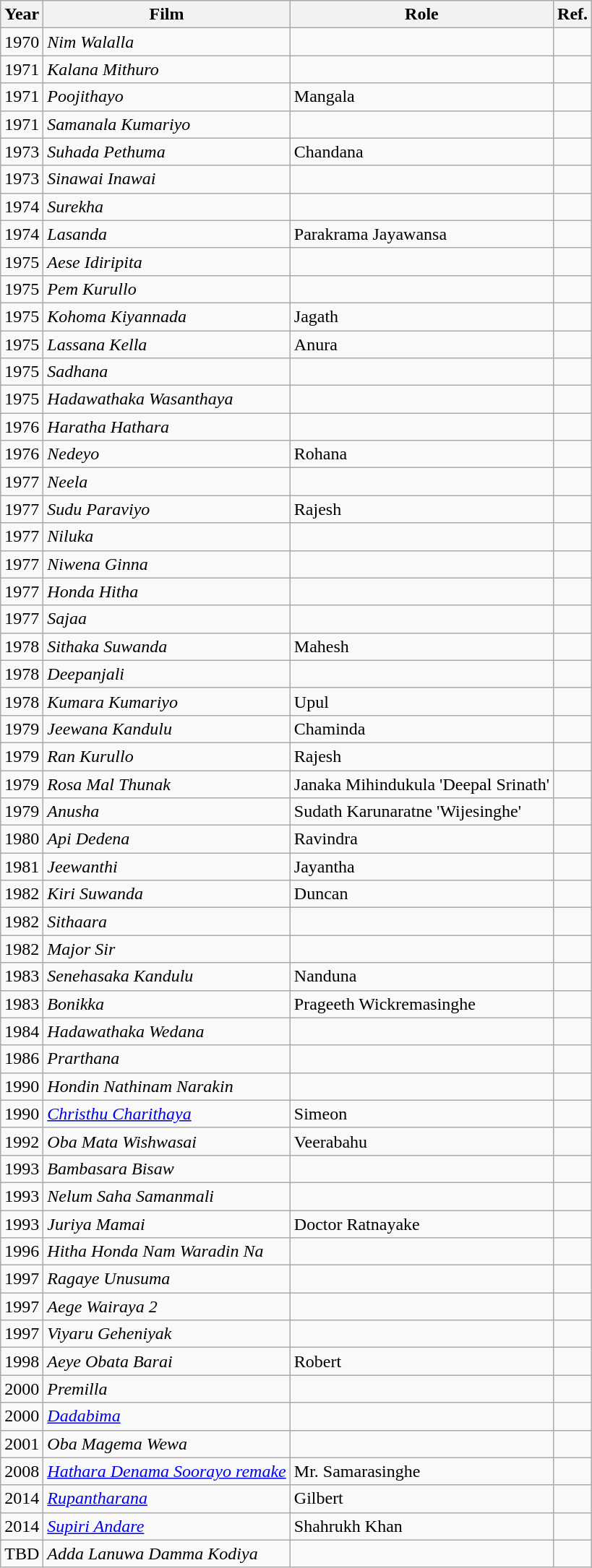<table class="wikitable">
<tr>
<th>Year</th>
<th>Film</th>
<th>Role</th>
<th>Ref.</th>
</tr>
<tr>
<td>1970</td>
<td><em>Nim Walalla</em></td>
<td></td>
<td></td>
</tr>
<tr>
<td>1971</td>
<td><em>Kalana Mithuro</em></td>
<td></td>
<td></td>
</tr>
<tr>
<td>1971</td>
<td><em>Poojithayo</em></td>
<td>Mangala</td>
<td></td>
</tr>
<tr>
<td>1971</td>
<td><em>Samanala Kumariyo</em></td>
<td></td>
<td></td>
</tr>
<tr>
<td>1973</td>
<td><em>Suhada Pethuma</em></td>
<td>Chandana</td>
<td></td>
</tr>
<tr>
<td>1973</td>
<td><em>Sinawai Inawai</em></td>
<td></td>
<td></td>
</tr>
<tr>
<td>1974</td>
<td><em>Surekha</em></td>
<td></td>
<td></td>
</tr>
<tr>
<td>1974</td>
<td><em>Lasanda</em></td>
<td>Parakrama Jayawansa</td>
<td></td>
</tr>
<tr>
<td>1975</td>
<td><em>Aese Idiripita</em></td>
<td></td>
<td></td>
</tr>
<tr>
<td>1975</td>
<td><em>Pem Kurullo</em></td>
<td></td>
<td></td>
</tr>
<tr>
<td>1975</td>
<td><em>Kohoma Kiyannada</em></td>
<td>Jagath</td>
<td></td>
</tr>
<tr>
<td>1975</td>
<td><em>Lassana Kella</em></td>
<td>Anura</td>
<td></td>
</tr>
<tr>
<td>1975</td>
<td><em>Sadhana</em></td>
<td></td>
<td></td>
</tr>
<tr>
<td>1975</td>
<td><em>Hadawathaka Wasanthaya</em></td>
<td></td>
<td></td>
</tr>
<tr>
<td>1976</td>
<td><em>Haratha Hathara</em></td>
<td></td>
<td></td>
</tr>
<tr>
<td>1976</td>
<td><em>Nedeyo</em></td>
<td>Rohana</td>
<td></td>
</tr>
<tr>
<td>1977</td>
<td><em>Neela</em></td>
<td></td>
<td></td>
</tr>
<tr>
<td>1977</td>
<td><em>Sudu Paraviyo</em></td>
<td>Rajesh</td>
<td></td>
</tr>
<tr>
<td>1977</td>
<td><em>Niluka</em></td>
<td></td>
<td></td>
</tr>
<tr>
<td>1977</td>
<td><em>Niwena Ginna</em></td>
<td></td>
<td></td>
</tr>
<tr>
<td>1977</td>
<td><em>Honda Hitha</em></td>
<td></td>
<td></td>
</tr>
<tr>
<td>1977</td>
<td><em>Sajaa</em></td>
<td></td>
<td></td>
</tr>
<tr>
<td>1978</td>
<td><em>Sithaka Suwanda</em></td>
<td>Mahesh</td>
<td></td>
</tr>
<tr>
<td>1978</td>
<td><em>Deepanjali</em></td>
<td></td>
<td></td>
</tr>
<tr>
<td>1978</td>
<td><em>Kumara Kumariyo</em></td>
<td>Upul</td>
<td></td>
</tr>
<tr>
<td>1979</td>
<td><em>Jeewana Kandulu</em></td>
<td>Chaminda</td>
<td></td>
</tr>
<tr>
<td>1979</td>
<td><em>Ran Kurullo</em></td>
<td>Rajesh</td>
<td></td>
</tr>
<tr>
<td>1979</td>
<td><em>Rosa Mal Thunak</em></td>
<td>Janaka Mihindukula 'Deepal Srinath'</td>
<td></td>
</tr>
<tr>
<td>1979</td>
<td><em>Anusha</em></td>
<td>Sudath Karunaratne 'Wijesinghe'</td>
<td></td>
</tr>
<tr>
<td>1980</td>
<td><em>Api Dedena</em></td>
<td>Ravindra</td>
<td></td>
</tr>
<tr>
<td>1981</td>
<td><em>Jeewanthi</em></td>
<td>Jayantha</td>
<td></td>
</tr>
<tr>
<td>1982</td>
<td><em>Kiri Suwanda</em></td>
<td>Duncan</td>
<td></td>
</tr>
<tr>
<td>1982</td>
<td><em>Sithaara</em></td>
<td></td>
<td></td>
</tr>
<tr>
<td>1982</td>
<td><em>Major Sir</em></td>
<td></td>
<td></td>
</tr>
<tr>
<td>1983</td>
<td><em>Senehasaka Kandulu</em></td>
<td>Nanduna</td>
<td></td>
</tr>
<tr>
<td>1983</td>
<td><em>Bonikka</em></td>
<td>Prageeth Wickremasinghe</td>
<td></td>
</tr>
<tr>
<td>1984</td>
<td><em>Hadawathaka Wedana</em></td>
<td></td>
<td></td>
</tr>
<tr>
<td>1986</td>
<td><em>Prarthana</em></td>
<td></td>
<td></td>
</tr>
<tr>
<td>1990</td>
<td><em>Hondin Nathinam Narakin</em></td>
<td></td>
<td></td>
</tr>
<tr>
<td>1990</td>
<td><em><a href='#'>Christhu Charithaya</a></em></td>
<td>Simeon</td>
<td></td>
</tr>
<tr>
<td>1992</td>
<td><em>Oba Mata Wishwasai</em></td>
<td>Veerabahu</td>
<td></td>
</tr>
<tr>
<td>1993</td>
<td><em>Bambasara Bisaw</em></td>
<td></td>
<td></td>
</tr>
<tr>
<td>1993</td>
<td><em>Nelum Saha Samanmali</em></td>
<td></td>
<td></td>
</tr>
<tr>
<td>1993</td>
<td><em>Juriya Mamai</em></td>
<td>Doctor Ratnayake</td>
<td></td>
</tr>
<tr>
<td>1996</td>
<td><em>Hitha Honda Nam Waradin Na</em></td>
<td></td>
<td></td>
</tr>
<tr>
<td>1997</td>
<td><em>Ragaye Unusuma</em></td>
<td></td>
<td></td>
</tr>
<tr>
<td>1997</td>
<td><em>Aege Wairaya 2</em></td>
<td></td>
<td></td>
</tr>
<tr>
<td>1997</td>
<td><em>Viyaru Geheniyak</em></td>
<td></td>
<td></td>
</tr>
<tr>
<td>1998</td>
<td><em>Aeye Obata Barai</em></td>
<td>Robert</td>
<td></td>
</tr>
<tr>
<td>2000</td>
<td><em>Premilla</em></td>
<td></td>
<td></td>
</tr>
<tr>
<td>2000</td>
<td><em><a href='#'>Dadabima</a></em></td>
<td></td>
<td></td>
</tr>
<tr>
<td>2001</td>
<td><em>Oba Magema Wewa</em></td>
<td></td>
<td></td>
</tr>
<tr>
<td>2008</td>
<td><em><a href='#'>Hathara Denama Soorayo remake</a></em></td>
<td>Mr. Samarasinghe</td>
<td></td>
</tr>
<tr>
<td>2014</td>
<td><em><a href='#'>Rupantharana</a></em></td>
<td>Gilbert</td>
<td></td>
</tr>
<tr>
<td>2014</td>
<td><em><a href='#'>Supiri Andare</a></em></td>
<td>Shahrukh Khan</td>
<td></td>
</tr>
<tr>
<td>TBD</td>
<td><em>Adda Lanuwa Damma Kodiya</em></td>
<td></td>
<td></td>
</tr>
</table>
